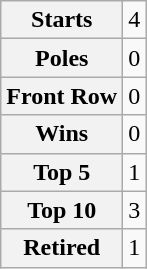<table class="wikitable" style="text-align:center">
<tr>
<th>Starts</th>
<td>4</td>
</tr>
<tr>
<th>Poles</th>
<td>0</td>
</tr>
<tr>
<th>Front Row</th>
<td>0</td>
</tr>
<tr>
<th>Wins</th>
<td>0</td>
</tr>
<tr>
<th>Top 5</th>
<td>1</td>
</tr>
<tr>
<th>Top 10</th>
<td>3</td>
</tr>
<tr>
<th>Retired</th>
<td>1</td>
</tr>
</table>
